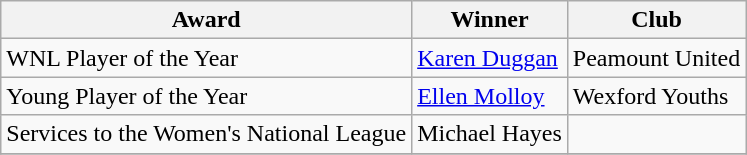<table class="wikitable">
<tr>
<th>Award</th>
<th>Winner</th>
<th>Club</th>
</tr>
<tr>
<td>WNL Player of the Year</td>
<td> <a href='#'>Karen Duggan</a></td>
<td>Peamount United</td>
</tr>
<tr>
<td>Young Player of the Year</td>
<td> <a href='#'>Ellen Molloy</a></td>
<td>Wexford Youths</td>
</tr>
<tr>
<td>Services to the Women's National League</td>
<td> Michael Hayes</td>
<td></td>
</tr>
<tr>
</tr>
</table>
